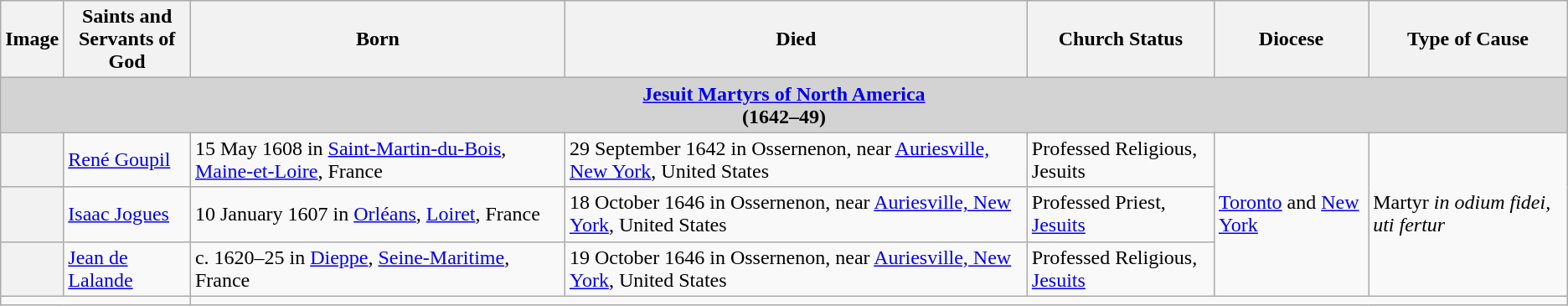<table class="wikitable sortable">
<tr>
<th>Image</th>
<th>Saints and<br>Servants of God</th>
<th>Born</th>
<th>Died</th>
<th>Church Status</th>
<th>Diocese</th>
<th>Type of Cause</th>
</tr>
<tr>
<td colspan="7" style="text-align:center; background:lightgray;white-space:nowrap"><strong><a href='#'>Jesuit Martyrs of North America</a> <br>(1642–49)</strong></td>
</tr>
<tr>
<th scope="row"></th>
<td><a href='#'>René Goupil</a></td>
<td>15 May 1608 in <a href='#'>Saint-Martin-du-Bois</a>, <a href='#'>Maine-et-Loire</a>, France</td>
<td>29 September 1642 in Ossernenon, near <a href='#'>Auriesville, New York</a>, United States</td>
<td>Professed Religious, Jesuits</td>
<td rowspan="3"><a href='#'>Toronto</a> and <a href='#'>New York</a></td>
<td rowspan="3">Martyr <em>in odium fidei, uti fertur</em></td>
</tr>
<tr>
<th scope="row"></th>
<td><a href='#'>Isaac Jogues</a></td>
<td>10 January 1607 in <a href='#'>Orléans</a>, <a href='#'>Loiret</a>, France</td>
<td>18 October 1646 in Ossernenon, near <a href='#'>Auriesville, New York</a>, United States</td>
<td>Professed Priest, <a href='#'>Jesuits</a></td>
</tr>
<tr>
<th scope="row"></th>
<td><a href='#'>Jean de Lalande</a></td>
<td>c. 1620–25 in <a href='#'>Dieppe</a>, <a href='#'>Seine-Maritime</a>, France</td>
<td>19 October 1646 in Ossernenon, near <a href='#'>Auriesville, New York</a>, United States</td>
<td>Professed Religious, <a href='#'>Jesuits</a></td>
</tr>
<tr>
<td colspan="2"></td>
<td colspan="5"></td>
</tr>
</table>
